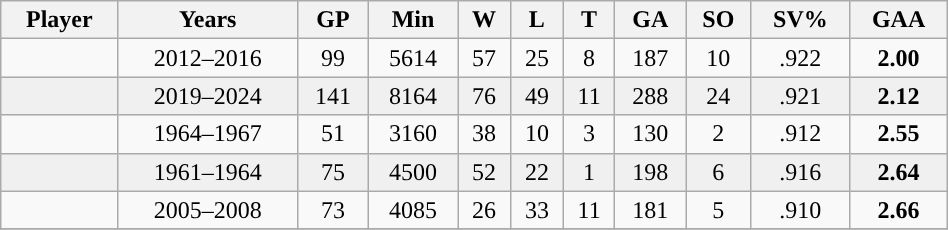<table class="wikitable sortable" style="text-align:center" width=50%>
<tr>
<th>Player</th>
<th>Years</th>
<th>GP</th>
<th>Min</th>
<th>W</th>
<th>L</th>
<th>T</th>
<th>GA</th>
<th>SO</th>
<th>SV%</th>
<th>GAA</th>
</tr>
<tr>
<td></td>
<td>2012–2016</td>
<td>99</td>
<td>5614</td>
<td>57</td>
<td>25</td>
<td>8</td>
<td>187</td>
<td>10</td>
<td>.922</td>
<td><strong>2.00</strong></td>
</tr>
<tr bgcolor="f0f0f0">
<td></td>
<td>2019–2024</td>
<td>141</td>
<td>8164</td>
<td>76</td>
<td>49</td>
<td>11</td>
<td>288</td>
<td>24</td>
<td>.921</td>
<td><strong>2.12</strong></td>
</tr>
<tr>
<td></td>
<td>1964–1967</td>
<td>51</td>
<td>3160</td>
<td>38</td>
<td>10</td>
<td>3</td>
<td>130</td>
<td>2</td>
<td>.912</td>
<td><strong>2.55</strong></td>
</tr>
<tr bgcolor="f0f0f0">
<td></td>
<td>1961–1964</td>
<td>75</td>
<td>4500</td>
<td>52</td>
<td>22</td>
<td>1</td>
<td>198</td>
<td>6</td>
<td>.916</td>
<td><strong>2.64</strong></td>
</tr>
<tr>
<td></td>
<td>2005–2008</td>
<td>73</td>
<td>4085</td>
<td>26</td>
<td>33</td>
<td>11</td>
<td>181</td>
<td>5</td>
<td>.910</td>
<td><strong>2.66</strong></td>
</tr>
<tr>
</tr>
</table>
